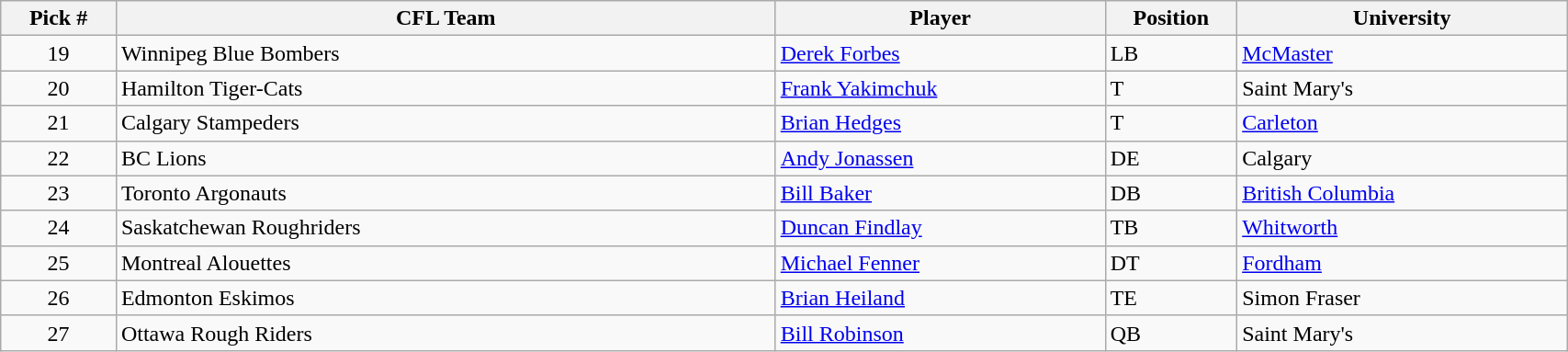<table class="wikitable" style="width: 90%">
<tr>
<th width=7%>Pick #</th>
<th width=40%>CFL Team</th>
<th width=20%>Player</th>
<th width=8%>Position</th>
<th width=20%>University</th>
</tr>
<tr>
<td align=center>19</td>
<td>Winnipeg Blue Bombers</td>
<td><a href='#'>Derek Forbes</a></td>
<td>LB</td>
<td><a href='#'>McMaster</a></td>
</tr>
<tr>
<td align=center>20</td>
<td>Hamilton Tiger-Cats</td>
<td><a href='#'>Frank Yakimchuk</a></td>
<td>T</td>
<td>Saint Mary's</td>
</tr>
<tr>
<td align=center>21</td>
<td>Calgary Stampeders</td>
<td><a href='#'>Brian Hedges</a></td>
<td>T</td>
<td><a href='#'>Carleton</a></td>
</tr>
<tr>
<td align=center>22</td>
<td>BC Lions</td>
<td><a href='#'>Andy Jonassen</a></td>
<td>DE</td>
<td>Calgary</td>
</tr>
<tr>
<td align=center>23</td>
<td>Toronto Argonauts</td>
<td><a href='#'>Bill Baker</a></td>
<td>DB</td>
<td><a href='#'>British Columbia</a></td>
</tr>
<tr>
<td align=center>24</td>
<td>Saskatchewan Roughriders</td>
<td><a href='#'>Duncan Findlay</a></td>
<td>TB</td>
<td><a href='#'>Whitworth</a></td>
</tr>
<tr>
<td align=center>25</td>
<td>Montreal Alouettes</td>
<td><a href='#'>Michael Fenner</a></td>
<td>DT</td>
<td><a href='#'>Fordham</a></td>
</tr>
<tr>
<td align=center>26</td>
<td>Edmonton Eskimos</td>
<td><a href='#'>Brian Heiland</a></td>
<td>TE</td>
<td>Simon Fraser</td>
</tr>
<tr>
<td align=center>27</td>
<td>Ottawa Rough Riders</td>
<td><a href='#'>Bill Robinson</a></td>
<td>QB</td>
<td>Saint Mary's</td>
</tr>
</table>
